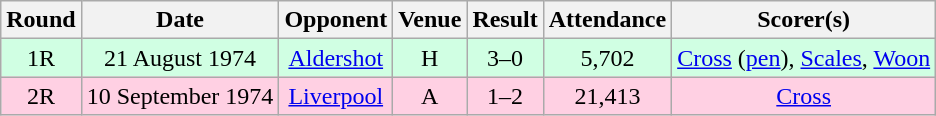<table class="wikitable sortable" style="text-align:center;">
<tr>
<th>Round</th>
<th>Date</th>
<th>Opponent</th>
<th>Venue</th>
<th>Result</th>
<th>Attendance</th>
<th>Scorer(s)</th>
</tr>
<tr style="background:#d0ffe3;">
<td>1R</td>
<td>21 August 1974</td>
<td><a href='#'>Aldershot</a></td>
<td>H</td>
<td>3–0</td>
<td>5,702</td>
<td><a href='#'>Cross</a> (<a href='#'>pen</a>), <a href='#'>Scales</a>, <a href='#'>Woon</a></td>
</tr>
<tr style="background:#ffd0e3;">
<td>2R</td>
<td>10 September 1974</td>
<td><a href='#'>Liverpool</a></td>
<td>A</td>
<td>1–2</td>
<td>21,413</td>
<td><a href='#'>Cross</a></td>
</tr>
</table>
